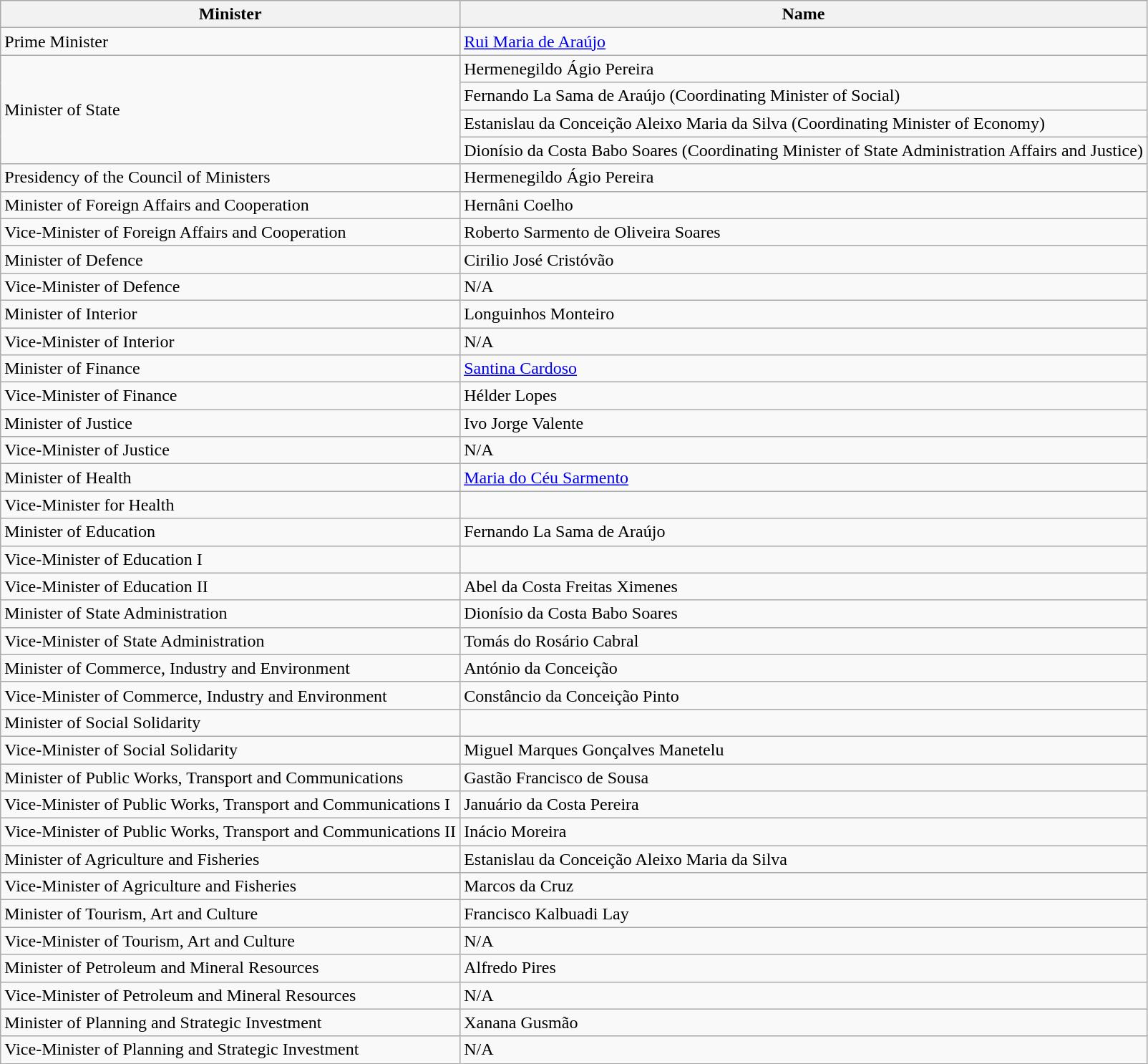<table class="wikitable sortable">
<tr>
<th>Minister</th>
<th>Name</th>
</tr>
<tr>
<td>Prime Minister</td>
<td><a href='#'>Rui Maria de Araújo</a></td>
</tr>
<tr>
<td rowspan=4>Minister of State</td>
<td>Hermenegildo Ágio Pereira</td>
</tr>
<tr>
<td>Fernando La Sama de Araújo (Coordinating Minister of Social)</td>
</tr>
<tr>
<td>Estanislau da Conceição Aleixo Maria da Silva (Coordinating Minister of Economy)</td>
</tr>
<tr>
<td>Dionísio da Costa Babo Soares (Coordinating Minister of State Administration Affairs and Justice)</td>
</tr>
<tr>
<td>Presidency of the Council of Ministers</td>
<td>Hermenegildo Ágio Pereira</td>
</tr>
<tr>
<td>Minister of Foreign Affairs and Cooperation</td>
<td>Hernâni Coelho</td>
</tr>
<tr>
<td>Vice-Minister of Foreign Affairs and Cooperation</td>
<td>Roberto Sarmento de Oliveira Soares</td>
</tr>
<tr>
<td>Minister of Defence</td>
<td>Cirilio José Cristóvão</td>
</tr>
<tr>
<td>Vice-Minister of Defence</td>
<td>N/A</td>
</tr>
<tr>
<td>Minister of Interior</td>
<td>Longuinhos Monteiro</td>
</tr>
<tr>
<td>Vice-Minister of Interior</td>
<td>N/A</td>
</tr>
<tr>
<td>Minister of Finance</td>
<td><a href='#'>Santina Cardoso</a></td>
</tr>
<tr>
<td>Vice-Minister of Finance</td>
<td>Hélder Lopes</td>
</tr>
<tr>
<td>Minister of Justice</td>
<td>Ivo Jorge Valente</td>
</tr>
<tr>
<td>Vice-Minister of Justice</td>
<td>N/A</td>
</tr>
<tr>
<td>Minister of Health</td>
<td><a href='#'>Maria do Céu Sarmento</a></td>
</tr>
<tr>
<td>Vice-Minister for Health</td>
<td></td>
</tr>
<tr>
<td>Minister of Education</td>
<td>Fernando La Sama de Araújo</td>
</tr>
<tr>
<td>Vice-Minister of Education I</td>
<td></td>
</tr>
<tr>
<td>Vice-Minister of Education II</td>
<td>Abel da Costa Freitas Ximenes</td>
</tr>
<tr>
<td>Minister of State Administration</td>
<td>Dionísio da Costa Babo Soares</td>
</tr>
<tr>
<td>Vice-Minister of State Administration</td>
<td>Tomás do Rosário Cabral</td>
</tr>
<tr>
<td>Minister of Commerce, Industry and Environment</td>
<td>António da Conceição</td>
</tr>
<tr>
<td>Vice-Minister of Commerce, Industry and Environment</td>
<td>Constâncio da Conceição Pinto</td>
</tr>
<tr>
<td>Minister of Social Solidarity</td>
<td></td>
</tr>
<tr>
<td>Vice-Minister of Social Solidarity</td>
<td>Miguel Marques Gonçalves Manetelu</td>
</tr>
<tr>
<td>Minister of Public Works, Transport and Communications</td>
<td>Gastão Francisco de Sousa</td>
</tr>
<tr>
<td>Vice-Minister of Public Works, Transport and Communications I</td>
<td>Januário da Costa Pereira</td>
</tr>
<tr>
<td>Vice-Minister of Public Works, Transport and Communications II</td>
<td>Inácio Moreira</td>
</tr>
<tr>
<td>Minister of Agriculture and Fisheries</td>
<td>Estanislau da Conceição Aleixo Maria da Silva</td>
</tr>
<tr>
<td>Vice-Minister of Agriculture and Fisheries</td>
<td>Marcos da Cruz</td>
</tr>
<tr>
<td>Minister of Tourism, Art and Culture</td>
<td>Francisco Kalbuadi Lay</td>
</tr>
<tr>
<td>Vice-Minister of Tourism, Art and Culture</td>
<td>N/A</td>
</tr>
<tr>
<td>Minister of Petroleum and Mineral Resources</td>
<td>Alfredo Pires</td>
</tr>
<tr>
<td>Vice-Minister of Petroleum and Mineral Resources</td>
<td>N/A</td>
</tr>
<tr>
<td>Minister of Planning and Strategic Investment</td>
<td>Xanana Gusmão</td>
</tr>
<tr>
<td>Vice-Minister of Planning and Strategic Investment</td>
<td>N/A</td>
</tr>
</table>
